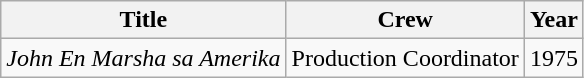<table class="wikitable">
<tr>
<th>Title</th>
<th>Crew</th>
<th>Year</th>
</tr>
<tr>
<td><em>John En Marsha sa Amerika</em></td>
<td>Production Coordinator</td>
<td>1975</td>
</tr>
</table>
